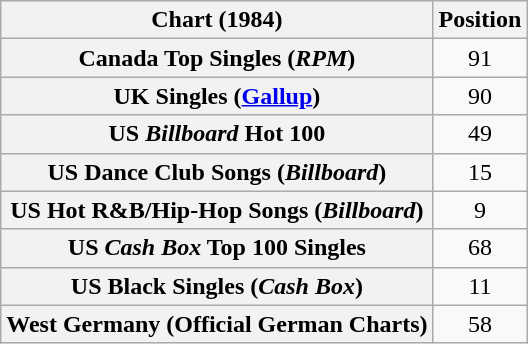<table class="wikitable sortable plainrowheaders" style="text-align:center">
<tr>
<th scope="col">Chart (1984)</th>
<th scope="col">Position</th>
</tr>
<tr>
<th scope="row">Canada Top Singles (<em>RPM</em>)</th>
<td>91</td>
</tr>
<tr>
<th scope="row">UK Singles (<a href='#'>Gallup</a>)</th>
<td>90</td>
</tr>
<tr>
<th scope="row">US <em>Billboard</em> Hot 100</th>
<td>49</td>
</tr>
<tr>
<th scope="row">US Dance Club Songs (<em>Billboard</em>)</th>
<td>15</td>
</tr>
<tr>
<th scope="row">US Hot R&B/Hip-Hop Songs (<em>Billboard</em>)</th>
<td>9</td>
</tr>
<tr>
<th scope="row">US <em>Cash Box</em> Top 100 Singles</th>
<td>68</td>
</tr>
<tr>
<th scope="row">US Black Singles (<em>Cash Box</em>)</th>
<td>11</td>
</tr>
<tr>
<th scope="row">West Germany (Official German Charts)</th>
<td>58</td>
</tr>
</table>
